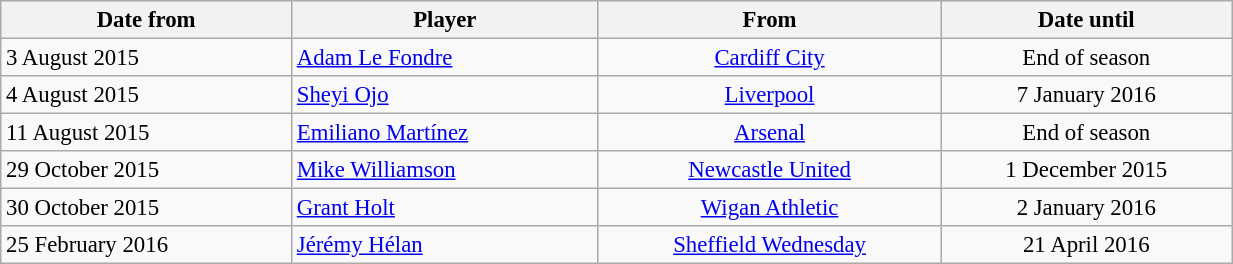<table class="wikitable" style="text-align:center; font-size:95%;width:65%; text-align:left">
<tr>
<th>Date from</th>
<th>Player</th>
<th>From</th>
<th>Date until</th>
</tr>
<tr --->
<td>3 August 2015</td>
<td> <a href='#'>Adam Le Fondre</a></td>
<td style="text-align:center;"> <a href='#'>Cardiff City</a></td>
<td style="text-align:center;">End of season</td>
</tr>
<tr --->
<td>4 August 2015</td>
<td> <a href='#'>Sheyi Ojo</a></td>
<td style="text-align:center;"> <a href='#'>Liverpool</a></td>
<td style="text-align:center;">7 January 2016</td>
</tr>
<tr --->
<td>11 August 2015</td>
<td> <a href='#'>Emiliano Martínez</a></td>
<td style="text-align:center;"> <a href='#'>Arsenal</a></td>
<td style="text-align:center;">End of season</td>
</tr>
<tr --->
<td>29 October 2015</td>
<td> <a href='#'>Mike Williamson</a></td>
<td style="text-align:center;"> <a href='#'>Newcastle United</a></td>
<td style="text-align:center;">1 December 2015</td>
</tr>
<tr --->
<td>30 October 2015</td>
<td> <a href='#'>Grant Holt</a></td>
<td style="text-align:center;"> <a href='#'>Wigan Athletic</a></td>
<td style="text-align:center;">2 January 2016</td>
</tr>
<tr --->
<td>25 February 2016</td>
<td> <a href='#'>Jérémy Hélan</a></td>
<td style="text-align:center;"> <a href='#'>Sheffield Wednesday</a></td>
<td style="text-align:center;">21 April 2016</td>
</tr>
</table>
